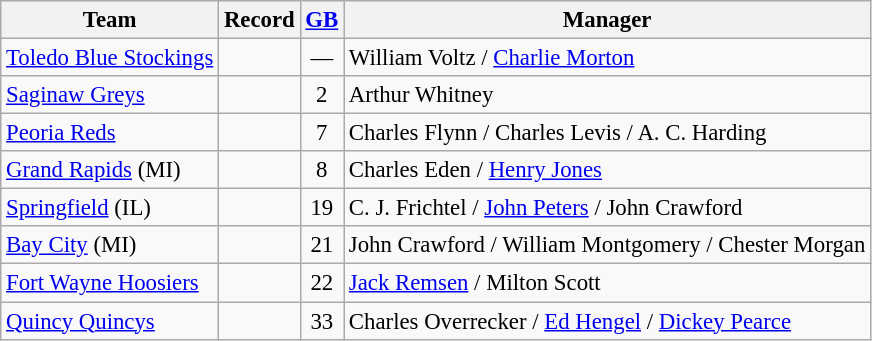<table class="wikitable" style="text-align:left; font-size: 95%;">
<tr>
<th>Team</th>
<th>Record</th>
<th><a href='#'>GB</a></th>
<th>Manager</th>
</tr>
<tr>
<td><a href='#'>Toledo Blue Stockings</a></td>
<td></td>
<td align=center>—</td>
<td>William Voltz / <a href='#'>Charlie Morton</a></td>
</tr>
<tr>
<td><a href='#'>Saginaw Greys</a></td>
<td></td>
<td align=center>2</td>
<td>Arthur Whitney</td>
</tr>
<tr>
<td><a href='#'>Peoria Reds</a></td>
<td></td>
<td align=center>7</td>
<td>Charles Flynn / Charles Levis / A. C. Harding</td>
</tr>
<tr>
<td><a href='#'>Grand Rapids</a> (MI)</td>
<td></td>
<td align=center>8</td>
<td>Charles Eden / <a href='#'>Henry Jones</a></td>
</tr>
<tr>
<td><a href='#'>Springfield</a> (IL)</td>
<td></td>
<td align=center>19</td>
<td>C. J. Frichtel / <a href='#'>John Peters</a> / John Crawford</td>
</tr>
<tr>
<td><a href='#'>Bay City</a> (MI)</td>
<td></td>
<td align=center>21</td>
<td>John Crawford / William Montgomery / Chester Morgan</td>
</tr>
<tr>
<td><a href='#'>Fort Wayne Hoosiers</a></td>
<td></td>
<td align=center>22</td>
<td><a href='#'>Jack Remsen</a> / Milton Scott</td>
</tr>
<tr>
<td><a href='#'>Quincy Quincys</a></td>
<td></td>
<td align=center>33</td>
<td>Charles Overrecker / <a href='#'>Ed Hengel</a> / <a href='#'>Dickey Pearce</a></td>
</tr>
</table>
